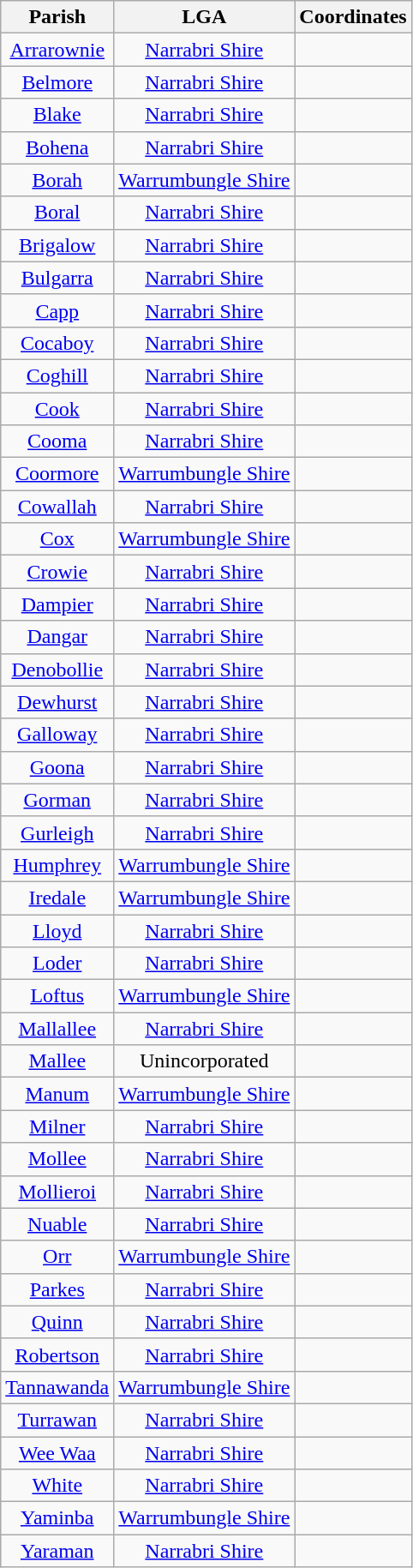<table class="wikitable" style="text-align:center">
<tr>
<th>Parish</th>
<th>LGA</th>
<th>Coordinates</th>
</tr>
<tr>
<td><a href='#'>Arrarownie</a></td>
<td><a href='#'>Narrabri Shire</a></td>
<td></td>
</tr>
<tr>
<td><a href='#'>Belmore</a></td>
<td><a href='#'>Narrabri Shire</a></td>
<td></td>
</tr>
<tr>
<td><a href='#'>Blake</a></td>
<td><a href='#'>Narrabri Shire</a></td>
<td></td>
</tr>
<tr>
<td><a href='#'>Bohena</a></td>
<td><a href='#'>Narrabri Shire</a></td>
<td></td>
</tr>
<tr>
<td><a href='#'>Borah</a></td>
<td><a href='#'>Warrumbungle Shire</a></td>
<td></td>
</tr>
<tr>
<td><a href='#'>Boral</a></td>
<td><a href='#'>Narrabri Shire</a></td>
<td></td>
</tr>
<tr>
<td><a href='#'>Brigalow</a></td>
<td><a href='#'>Narrabri Shire</a></td>
<td></td>
</tr>
<tr>
<td><a href='#'>Bulgarra</a></td>
<td><a href='#'>Narrabri Shire</a></td>
<td></td>
</tr>
<tr>
<td><a href='#'>Capp</a></td>
<td><a href='#'>Narrabri Shire</a></td>
<td></td>
</tr>
<tr>
<td><a href='#'>Cocaboy</a></td>
<td><a href='#'>Narrabri Shire</a></td>
<td></td>
</tr>
<tr>
<td><a href='#'>Coghill</a></td>
<td><a href='#'>Narrabri Shire</a></td>
<td></td>
</tr>
<tr>
<td><a href='#'>Cook</a></td>
<td><a href='#'>Narrabri Shire</a></td>
<td></td>
</tr>
<tr>
<td><a href='#'>Cooma</a></td>
<td><a href='#'>Narrabri Shire</a></td>
<td></td>
</tr>
<tr>
<td><a href='#'>Coormore</a></td>
<td><a href='#'>Warrumbungle Shire</a></td>
<td></td>
</tr>
<tr>
<td><a href='#'>Cowallah</a></td>
<td><a href='#'>Narrabri Shire</a></td>
<td></td>
</tr>
<tr>
<td><a href='#'>Cox</a></td>
<td><a href='#'>Warrumbungle Shire</a></td>
<td></td>
</tr>
<tr>
<td><a href='#'>Crowie</a></td>
<td><a href='#'>Narrabri Shire</a></td>
<td></td>
</tr>
<tr>
<td><a href='#'>Dampier</a></td>
<td><a href='#'>Narrabri Shire</a></td>
<td></td>
</tr>
<tr>
<td><a href='#'>Dangar</a></td>
<td><a href='#'>Narrabri Shire</a></td>
<td></td>
</tr>
<tr>
<td><a href='#'>Denobollie</a></td>
<td><a href='#'>Narrabri Shire</a></td>
<td></td>
</tr>
<tr>
<td><a href='#'>Dewhurst</a></td>
<td><a href='#'>Narrabri Shire</a></td>
<td></td>
</tr>
<tr>
<td><a href='#'>Galloway</a></td>
<td><a href='#'>Narrabri Shire</a></td>
<td></td>
</tr>
<tr>
<td><a href='#'>Goona</a></td>
<td><a href='#'>Narrabri Shire</a></td>
<td></td>
</tr>
<tr>
<td><a href='#'>Gorman</a></td>
<td><a href='#'>Narrabri Shire</a></td>
<td></td>
</tr>
<tr>
<td><a href='#'>Gurleigh</a></td>
<td><a href='#'>Narrabri Shire</a></td>
<td></td>
</tr>
<tr>
<td><a href='#'>Humphrey</a></td>
<td><a href='#'>Warrumbungle Shire</a></td>
<td></td>
</tr>
<tr>
<td><a href='#'>Iredale</a></td>
<td><a href='#'>Warrumbungle Shire</a></td>
<td></td>
</tr>
<tr>
<td><a href='#'>Lloyd</a></td>
<td><a href='#'>Narrabri Shire</a></td>
<td></td>
</tr>
<tr>
<td><a href='#'>Loder</a></td>
<td><a href='#'>Narrabri Shire</a></td>
<td></td>
</tr>
<tr>
<td><a href='#'>Loftus</a></td>
<td><a href='#'>Warrumbungle Shire</a></td>
<td></td>
</tr>
<tr>
<td><a href='#'>Mallallee</a></td>
<td><a href='#'>Narrabri Shire</a></td>
<td></td>
</tr>
<tr>
<td><a href='#'>Mallee</a></td>
<td>Unincorporated</td>
<td></td>
</tr>
<tr>
<td><a href='#'>Manum</a></td>
<td><a href='#'>Warrumbungle Shire</a></td>
<td></td>
</tr>
<tr>
<td><a href='#'>Milner</a></td>
<td><a href='#'>Narrabri Shire</a></td>
<td></td>
</tr>
<tr>
<td><a href='#'>Mollee</a></td>
<td><a href='#'>Narrabri Shire</a></td>
<td></td>
</tr>
<tr>
<td><a href='#'>Mollieroi</a></td>
<td><a href='#'>Narrabri Shire</a></td>
<td></td>
</tr>
<tr>
<td><a href='#'>Nuable</a></td>
<td><a href='#'>Narrabri Shire</a></td>
<td></td>
</tr>
<tr>
<td><a href='#'>Orr</a></td>
<td><a href='#'>Warrumbungle Shire</a></td>
<td></td>
</tr>
<tr>
<td><a href='#'>Parkes</a></td>
<td><a href='#'>Narrabri Shire</a></td>
<td></td>
</tr>
<tr>
<td><a href='#'>Quinn</a></td>
<td><a href='#'>Narrabri Shire</a></td>
<td></td>
</tr>
<tr>
<td><a href='#'>Robertson</a></td>
<td><a href='#'>Narrabri Shire</a></td>
<td></td>
</tr>
<tr>
<td><a href='#'>Tannawanda</a></td>
<td><a href='#'>Warrumbungle Shire</a></td>
<td></td>
</tr>
<tr>
<td><a href='#'>Turrawan</a></td>
<td><a href='#'>Narrabri Shire</a></td>
<td></td>
</tr>
<tr>
<td><a href='#'>Wee Waa</a></td>
<td><a href='#'>Narrabri Shire</a></td>
<td></td>
</tr>
<tr>
<td><a href='#'>White</a></td>
<td><a href='#'>Narrabri Shire</a></td>
<td></td>
</tr>
<tr>
<td><a href='#'>Yaminba</a></td>
<td><a href='#'>Warrumbungle Shire</a></td>
<td></td>
</tr>
<tr>
<td><a href='#'>Yaraman</a></td>
<td><a href='#'>Narrabri Shire</a></td>
<td></td>
</tr>
</table>
